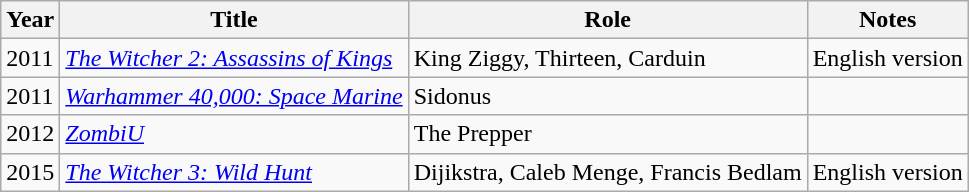<table class="wikitable sortable">
<tr>
<th>Year</th>
<th>Title</th>
<th>Role</th>
<th>Notes</th>
</tr>
<tr>
<td>2011</td>
<td><em><a href='#'>The Witcher 2: Assassins of Kings</a></em></td>
<td>King Ziggy, Thirteen, Carduin</td>
<td>English version</td>
</tr>
<tr>
<td>2011</td>
<td><em><a href='#'>Warhammer 40,000: Space Marine</a></em></td>
<td>Sidonus</td>
<td></td>
</tr>
<tr>
<td>2012</td>
<td><em><a href='#'>ZombiU</a></em></td>
<td>The Prepper</td>
<td></td>
</tr>
<tr>
<td>2015</td>
<td><em><a href='#'>The Witcher 3: Wild Hunt</a></em></td>
<td>Dijikstra, Caleb Menge, Francis Bedlam</td>
<td>English version</td>
</tr>
</table>
